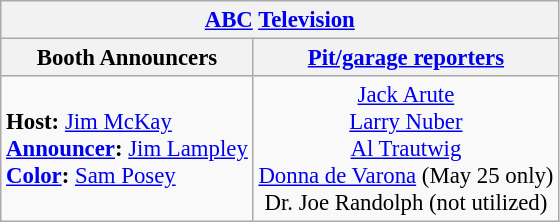<table class="wikitable" style="font-size: 95%;">
<tr>
<th colspan=2><a href='#'>ABC</a> <a href='#'>Television</a></th>
</tr>
<tr>
<th>Booth Announcers</th>
<th><a href='#'>Pit/garage reporters</a></th>
</tr>
<tr>
<td valign="top"><br><strong>Host:</strong> <a href='#'>Jim McKay</a><br>
<strong><a href='#'>Announcer</a>:</strong> <a href='#'>Jim Lampley</a><br>
<strong><a href='#'>Color</a>:</strong> <a href='#'>Sam Posey</a><br></td>
<td align="center" valign="top"><a href='#'>Jack Arute</a><br><a href='#'>Larry Nuber</a><br><a href='#'>Al Trautwig</a><br><a href='#'>Donna de Varona</a> (May 25 only)<br>Dr. Joe Randolph (not utilized)</td>
</tr>
</table>
